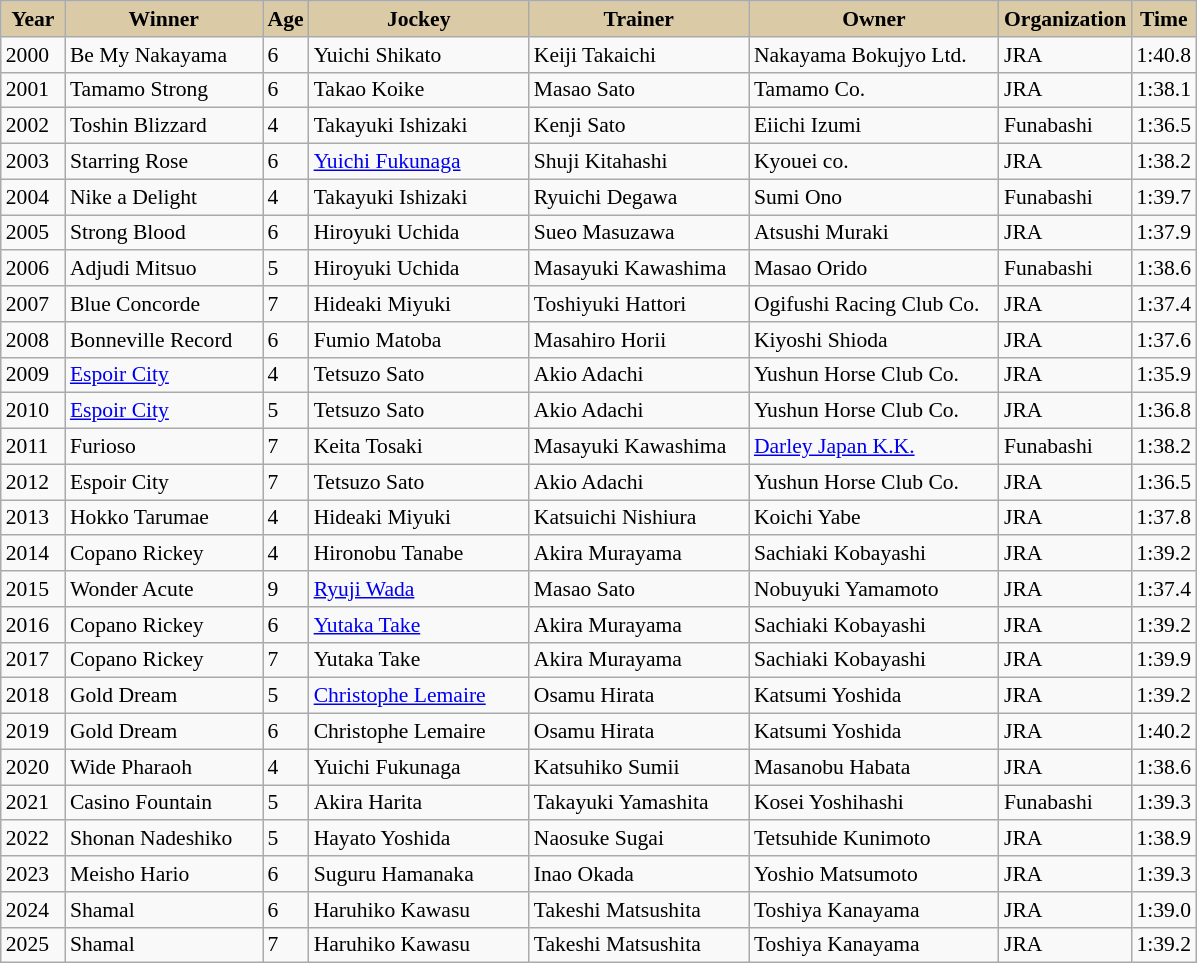<table class="wikitable sortable" style="font-size:90%; white-space:nowrap">
<tr>
<th style="background-color:#DACAA5; width:36px">Year<br></th>
<th style="background-color:#DACAA5; width:125px">Winner<br></th>
<th style="background-color:#DACAA5">Age<br></th>
<th style="background-color:#DACAA5; width:140px">Jockey<br></th>
<th style="background-color:#DACAA5; width:140px">Trainer<br></th>
<th style="background-color:#DACAA5; width:160px">Owner<br></th>
<th style="background-color:#DACAA5">Organization<br></th>
<th style="background-color:#DACAA5">Time<br></th>
</tr>
<tr>
<td>2000</td>
<td>Be My Nakayama</td>
<td>6</td>
<td>Yuichi Shikato</td>
<td>Keiji Takaichi</td>
<td>Nakayama Bokujyo Ltd.</td>
<td>JRA</td>
<td>1:40.8</td>
</tr>
<tr>
<td>2001</td>
<td>Tamamo Strong</td>
<td>6</td>
<td>Takao Koike</td>
<td>Masao Sato</td>
<td>Tamamo Co.</td>
<td>JRA</td>
<td>1:38.1</td>
</tr>
<tr>
<td>2002</td>
<td>Toshin Blizzard</td>
<td>4</td>
<td>Takayuki Ishizaki</td>
<td>Kenji Sato</td>
<td>Eiichi Izumi</td>
<td>Funabashi</td>
<td>1:36.5</td>
</tr>
<tr>
<td>2003</td>
<td>Starring Rose</td>
<td>6</td>
<td><a href='#'>Yuichi Fukunaga</a></td>
<td>Shuji Kitahashi</td>
<td>Kyouei co.</td>
<td>JRA</td>
<td>1:38.2</td>
</tr>
<tr>
<td>2004</td>
<td>Nike a Delight</td>
<td>4</td>
<td>Takayuki Ishizaki</td>
<td>Ryuichi Degawa</td>
<td>Sumi Ono</td>
<td>Funabashi</td>
<td>1:39.7</td>
</tr>
<tr>
<td>2005</td>
<td>Strong Blood</td>
<td>6</td>
<td>Hiroyuki Uchida</td>
<td>Sueo Masuzawa</td>
<td>Atsushi Muraki</td>
<td>JRA</td>
<td>1:37.9</td>
</tr>
<tr>
<td>2006</td>
<td>Adjudi Mitsuo</td>
<td>5</td>
<td>Hiroyuki Uchida</td>
<td>Masayuki Kawashima</td>
<td>Masao Orido</td>
<td>Funabashi</td>
<td>1:38.6</td>
</tr>
<tr>
<td>2007</td>
<td>Blue Concorde</td>
<td>7</td>
<td>Hideaki Miyuki</td>
<td>Toshiyuki Hattori</td>
<td>Ogifushi Racing Club Co.</td>
<td>JRA</td>
<td>1:37.4</td>
</tr>
<tr>
<td>2008</td>
<td>Bonneville Record</td>
<td>6</td>
<td>Fumio Matoba</td>
<td>Masahiro Horii</td>
<td>Kiyoshi Shioda</td>
<td>JRA</td>
<td>1:37.6</td>
</tr>
<tr>
<td>2009</td>
<td><a href='#'>Espoir City</a></td>
<td>4</td>
<td>Tetsuzo Sato</td>
<td>Akio Adachi</td>
<td>Yushun Horse Club Co.</td>
<td>JRA</td>
<td>1:35.9</td>
</tr>
<tr>
<td>2010</td>
<td><a href='#'>Espoir City</a></td>
<td>5</td>
<td>Tetsuzo Sato</td>
<td>Akio Adachi</td>
<td>Yushun Horse Club Co.</td>
<td>JRA</td>
<td>1:36.8</td>
</tr>
<tr>
<td>2011</td>
<td>Furioso</td>
<td>7</td>
<td>Keita Tosaki</td>
<td>Masayuki Kawashima</td>
<td><a href='#'>Darley Japan K.K.</a></td>
<td>Funabashi</td>
<td>1:38.2</td>
</tr>
<tr>
<td>2012</td>
<td>Espoir City</td>
<td>7</td>
<td>Tetsuzo Sato</td>
<td>Akio Adachi</td>
<td>Yushun Horse Club Co.</td>
<td>JRA</td>
<td>1:36.5</td>
</tr>
<tr>
<td>2013</td>
<td>Hokko Tarumae</td>
<td>4</td>
<td>Hideaki Miyuki</td>
<td>Katsuichi Nishiura</td>
<td>Koichi Yabe</td>
<td>JRA</td>
<td>1:37.8</td>
</tr>
<tr>
<td>2014</td>
<td>Copano Rickey</td>
<td>4</td>
<td>Hironobu Tanabe</td>
<td>Akira Murayama</td>
<td>Sachiaki Kobayashi</td>
<td>JRA</td>
<td>1:39.2</td>
</tr>
<tr>
<td>2015</td>
<td>Wonder Acute</td>
<td>9</td>
<td><a href='#'>Ryuji Wada</a></td>
<td>Masao Sato</td>
<td>Nobuyuki Yamamoto</td>
<td>JRA</td>
<td>1:37.4</td>
</tr>
<tr>
<td>2016</td>
<td>Copano Rickey</td>
<td>6</td>
<td><a href='#'>Yutaka Take</a></td>
<td>Akira Murayama</td>
<td>Sachiaki Kobayashi</td>
<td>JRA</td>
<td>1:39.2</td>
</tr>
<tr>
<td>2017</td>
<td>Copano Rickey</td>
<td>7</td>
<td>Yutaka Take</td>
<td>Akira Murayama</td>
<td>Sachiaki Kobayashi</td>
<td>JRA</td>
<td>1:39.9</td>
</tr>
<tr>
<td>2018</td>
<td>Gold Dream</td>
<td>5</td>
<td><a href='#'>Christophe Lemaire</a></td>
<td>Osamu Hirata</td>
<td>Katsumi Yoshida</td>
<td>JRA</td>
<td>1:39.2</td>
</tr>
<tr>
<td>2019</td>
<td>Gold Dream</td>
<td>6</td>
<td>Christophe Lemaire</td>
<td>Osamu Hirata</td>
<td>Katsumi Yoshida</td>
<td>JRA</td>
<td>1:40.2</td>
</tr>
<tr>
<td>2020</td>
<td>Wide Pharaoh</td>
<td>4</td>
<td>Yuichi Fukunaga</td>
<td>Katsuhiko Sumii</td>
<td>Masanobu Habata</td>
<td>JRA</td>
<td>1:38.6</td>
</tr>
<tr>
<td>2021</td>
<td>Casino Fountain</td>
<td>5</td>
<td>Akira Harita</td>
<td>Takayuki Yamashita</td>
<td>Kosei Yoshihashi</td>
<td>Funabashi</td>
<td>1:39.3</td>
</tr>
<tr>
<td>2022</td>
<td>Shonan Nadeshiko</td>
<td>5</td>
<td>Hayato Yoshida</td>
<td>Naosuke Sugai</td>
<td>Tetsuhide Kunimoto</td>
<td>JRA</td>
<td>1:38.9</td>
</tr>
<tr>
<td>2023</td>
<td>Meisho Hario</td>
<td>6</td>
<td>Suguru Hamanaka</td>
<td>Inao Okada</td>
<td>Yoshio Matsumoto</td>
<td>JRA</td>
<td>1:39.3</td>
</tr>
<tr>
<td>2024</td>
<td>Shamal</td>
<td>6</td>
<td>Haruhiko Kawasu</td>
<td>Takeshi Matsushita</td>
<td>Toshiya Kanayama</td>
<td>JRA</td>
<td>1:39.0</td>
</tr>
<tr>
<td>2025</td>
<td>Shamal</td>
<td>7</td>
<td>Haruhiko Kawasu</td>
<td>Takeshi Matsushita</td>
<td>Toshiya Kanayama</td>
<td>JRA</td>
<td>1:39.2</td>
</tr>
</table>
